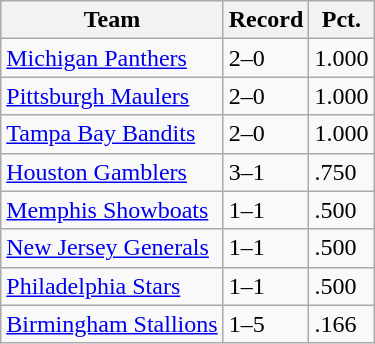<table class="wikitable sortable">
<tr>
<th>Team</th>
<th>Record</th>
<th>Pct.</th>
</tr>
<tr>
<td><a href='#'>Michigan Panthers</a></td>
<td>2–0</td>
<td>1.000</td>
</tr>
<tr>
<td><a href='#'>Pittsburgh Maulers</a></td>
<td>2–0</td>
<td>1.000</td>
</tr>
<tr>
<td><a href='#'>Tampa Bay Bandits</a></td>
<td>2–0</td>
<td>1.000</td>
</tr>
<tr>
<td><a href='#'>Houston Gamblers</a></td>
<td>3–1</td>
<td>.750</td>
</tr>
<tr>
<td><a href='#'>Memphis Showboats</a></td>
<td>1–1</td>
<td>.500</td>
</tr>
<tr>
<td><a href='#'>New Jersey Generals</a></td>
<td>1–1</td>
<td>.500</td>
</tr>
<tr>
<td><a href='#'>Philadelphia Stars</a></td>
<td>1–1</td>
<td>.500</td>
</tr>
<tr>
<td><a href='#'>Birmingham Stallions</a></td>
<td>1–5</td>
<td>.166</td>
</tr>
</table>
